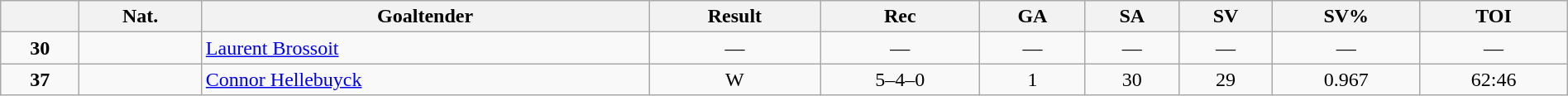<table width="100%" class="wikitable" style="text-align:center">
<tr>
<th align=center></th>
<th>Nat.</th>
<th>Goaltender</th>
<th>Result</th>
<th>Rec</th>
<th>GA</th>
<th>SA</th>
<th>SV</th>
<th>SV%</th>
<th>TOI</th>
</tr>
<tr>
<td><strong>30</strong></td>
<td align=center></td>
<td align=left><a href='#'>Laurent Brossoit</a></td>
<td>—</td>
<td>—</td>
<td>—</td>
<td>—</td>
<td>—</td>
<td>—</td>
<td>—</td>
</tr>
<tr>
<td><strong>37</strong></td>
<td align=center></td>
<td align=left><a href='#'>Connor Hellebuyck</a></td>
<td>W</td>
<td>5–4–0</td>
<td>1</td>
<td>30</td>
<td>29</td>
<td>0.967</td>
<td>62:46</td>
</tr>
</table>
